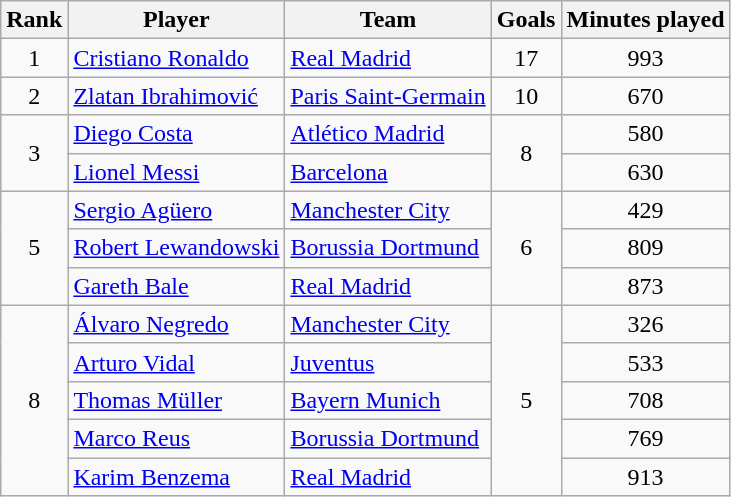<table class="wikitable" style="text-align:center">
<tr>
<th>Rank</th>
<th>Player</th>
<th>Team</th>
<th>Goals</th>
<th>Minutes played</th>
</tr>
<tr>
<td>1</td>
<td align=left> <a href='#'>Cristiano Ronaldo</a></td>
<td align=left> <a href='#'>Real Madrid</a></td>
<td>17</td>
<td>993</td>
</tr>
<tr>
<td>2</td>
<td align=left> <a href='#'>Zlatan Ibrahimović</a></td>
<td align=left> <a href='#'>Paris Saint-Germain</a></td>
<td>10</td>
<td>670</td>
</tr>
<tr>
<td rowspan=2>3</td>
<td align=left> <a href='#'>Diego Costa</a></td>
<td align=left> <a href='#'>Atlético Madrid</a></td>
<td rowspan=2>8</td>
<td>580</td>
</tr>
<tr>
<td align=left> <a href='#'>Lionel Messi</a></td>
<td align=left> <a href='#'>Barcelona</a></td>
<td>630</td>
</tr>
<tr>
<td rowspan=3>5</td>
<td align=left> <a href='#'>Sergio Agüero</a></td>
<td align=left> <a href='#'>Manchester City</a></td>
<td rowspan=3>6</td>
<td>429</td>
</tr>
<tr>
<td align=left> <a href='#'>Robert Lewandowski</a></td>
<td align=left> <a href='#'>Borussia Dortmund</a></td>
<td>809</td>
</tr>
<tr>
<td align=left> <a href='#'>Gareth Bale</a></td>
<td align=left> <a href='#'>Real Madrid</a></td>
<td>873</td>
</tr>
<tr>
<td rowspan=5>8</td>
<td align=left> <a href='#'>Álvaro Negredo</a></td>
<td align=left> <a href='#'>Manchester City</a></td>
<td rowspan=5>5</td>
<td>326</td>
</tr>
<tr>
<td align=left> <a href='#'>Arturo Vidal</a></td>
<td align=left> <a href='#'>Juventus</a></td>
<td>533</td>
</tr>
<tr>
<td align=left> <a href='#'>Thomas Müller</a></td>
<td align=left> <a href='#'>Bayern Munich</a></td>
<td>708</td>
</tr>
<tr>
<td align=left> <a href='#'>Marco Reus</a></td>
<td align=left> <a href='#'>Borussia Dortmund</a></td>
<td>769</td>
</tr>
<tr>
<td align=left> <a href='#'>Karim Benzema</a></td>
<td align=left> <a href='#'>Real Madrid</a></td>
<td>913</td>
</tr>
</table>
